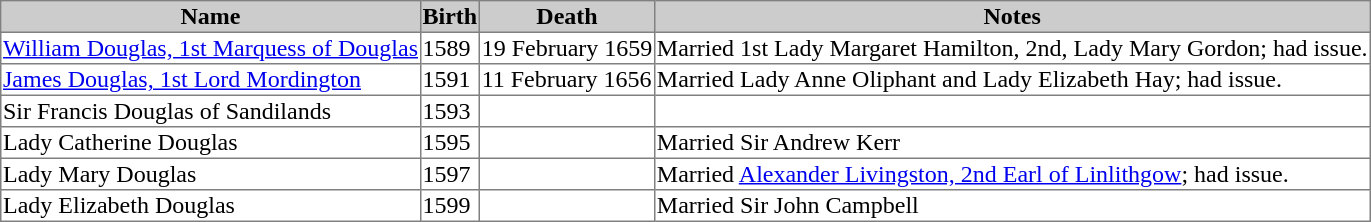<table border=1 style="border-collapse: collapse;">
<tr bgcolor=cccccc>
<th>Name</th>
<th>Birth</th>
<th>Death</th>
<th>Notes</th>
</tr>
<tr>
<td><a href='#'>William Douglas, 1st Marquess of Douglas</a></td>
<td>1589</td>
<td>19 February 1659</td>
<td>Married 1st Lady Margaret Hamilton, 2nd, Lady Mary Gordon; had issue.</td>
</tr>
<tr>
<td><a href='#'>James Douglas, 1st Lord Mordington</a></td>
<td>1591</td>
<td>11 February 1656</td>
<td>Married Lady Anne Oliphant and Lady Elizabeth Hay; had issue.</td>
</tr>
<tr>
<td>Sir Francis Douglas of Sandilands</td>
<td>1593</td>
<td></td>
<td> </td>
</tr>
<tr>
<td>Lady Catherine Douglas</td>
<td>1595</td>
<td></td>
<td>Married Sir Andrew Kerr</td>
</tr>
<tr>
<td>Lady Mary Douglas</td>
<td>1597</td>
<td></td>
<td>Married <a href='#'>Alexander Livingston, 2nd Earl of Linlithgow</a>; had issue.</td>
</tr>
<tr>
<td>Lady Elizabeth Douglas</td>
<td>1599</td>
<td></td>
<td>Married Sir John Campbell</td>
</tr>
</table>
